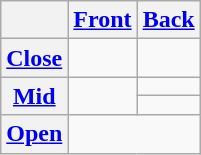<table class="wikitable" style=text-align:center>
<tr>
<th></th>
<th><a href='#'>Front</a></th>
<th><a href='#'>Back</a></th>
</tr>
<tr>
<th><a href='#'>Close</a></th>
<td> </td>
<td> </td>
</tr>
<tr>
<th rowspan="2"><a href='#'>Mid</a></th>
<td rowspan="2"> </td>
<td> </td>
</tr>
<tr>
<td> </td>
</tr>
<tr>
<th><a href='#'>Open</a></th>
<td colspan="2"> </td>
</tr>
</table>
